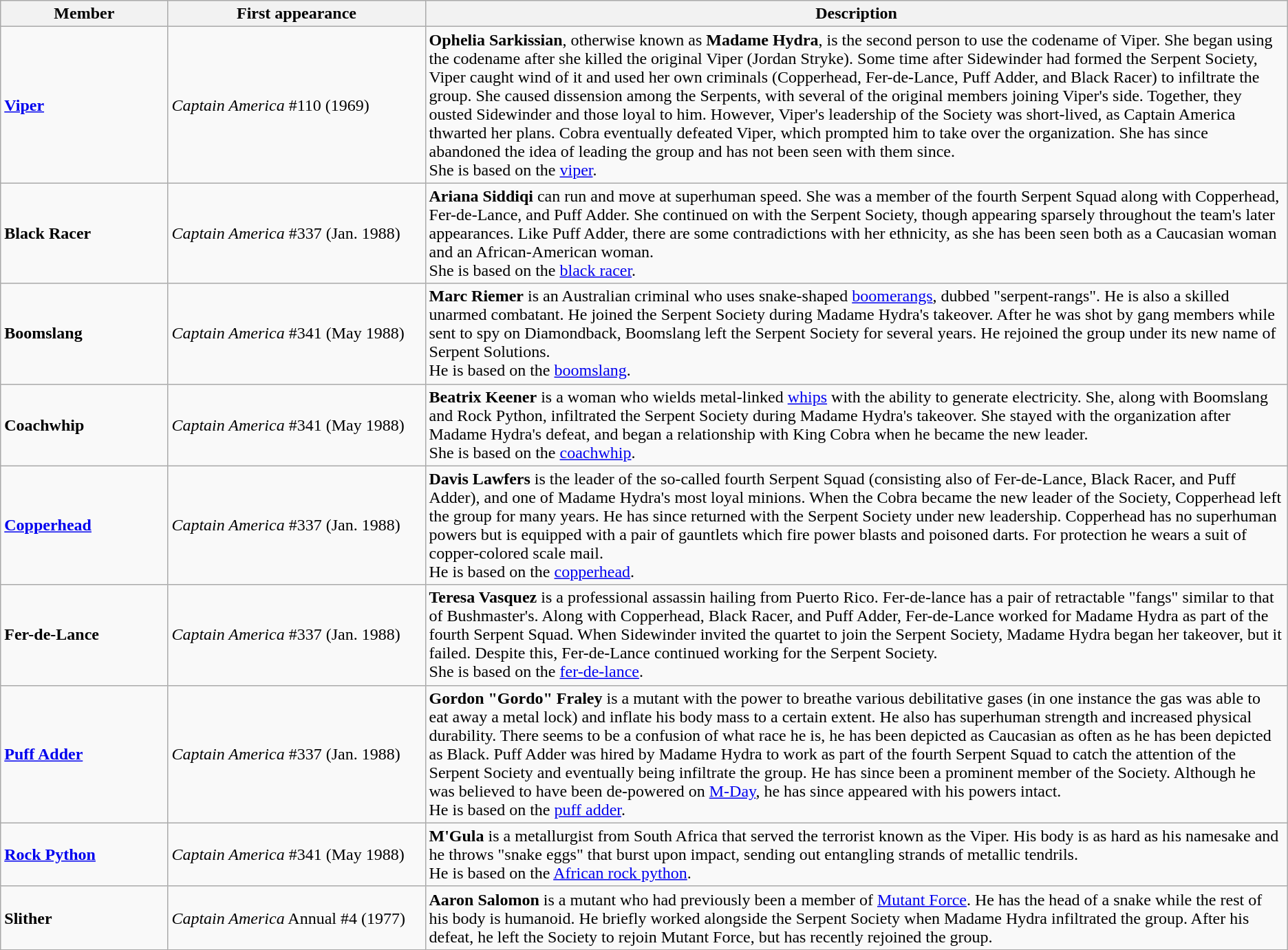<table class="wikitable">
<tr>
<th width="13%">Member</th>
<th width="20%">First appearance</th>
<th width="67%">Description</th>
</tr>
<tr>
<td><strong><a href='#'>Viper</a></strong></td>
<td><em>Captain America</em> #110 (1969)</td>
<td><strong>Ophelia Sarkissian</strong>, otherwise known as <strong>Madame Hydra</strong>, is the second person to use the codename of Viper. She began using the codename after she killed the original Viper (Jordan Stryke). Some time after Sidewinder had formed the Serpent Society, Viper caught wind of it and used her own criminals (Copperhead, Fer-de-Lance, Puff Adder, and Black Racer) to infiltrate the group. She caused dissension among the Serpents, with several of the original members joining Viper's side. Together, they ousted Sidewinder and those loyal to him. However, Viper's leadership of the Society was short-lived, as Captain America thwarted her plans. Cobra eventually defeated Viper, which prompted him to take over the organization. She has since abandoned the idea of leading the group and has not been seen with them since.<br>She is based on the <a href='#'>viper</a>.</td>
</tr>
<tr>
<td><strong>Black Racer</strong></td>
<td><em>Captain America</em> #337 (Jan. 1988)</td>
<td><strong>Ariana Siddiqi</strong> can run and move at superhuman speed. She was a member of the fourth Serpent Squad along with Copperhead, Fer-de-Lance, and Puff Adder. She continued on with the Serpent Society, though appearing sparsely throughout the team's later appearances. Like Puff Adder, there are some contradictions with her ethnicity, as she has been seen both as a Caucasian woman and an African-American woman.<br>She is based on the <a href='#'>black racer</a>.</td>
</tr>
<tr>
<td><strong>Boomslang</strong></td>
<td><em>Captain America</em> #341 (May 1988)</td>
<td><strong>Marc Riemer</strong> is an Australian criminal who uses snake-shaped <a href='#'>boomerangs</a>, dubbed "serpent-rangs". He is also a skilled unarmed combatant. He joined the Serpent Society during Madame Hydra's takeover. After he was shot by gang members while sent to spy on Diamondback, Boomslang left the Serpent Society for several years. He rejoined the group under its new name of Serpent Solutions.<br>He is based on the <a href='#'>boomslang</a>.</td>
</tr>
<tr>
<td><strong>Coachwhip</strong></td>
<td><em>Captain America</em> #341 (May 1988)</td>
<td><strong>Beatrix Keener</strong> is a woman who wields metal-linked <a href='#'>whips</a> with the ability to generate electricity. She, along with Boomslang and Rock Python, infiltrated the Serpent Society during Madame Hydra's takeover. She stayed with the organization after Madame Hydra's defeat, and began a relationship with King Cobra when he became the new leader.<br>She is based on the <a href='#'>coachwhip</a>.</td>
</tr>
<tr>
<td><strong><a href='#'>Copperhead</a></strong></td>
<td><em>Captain America</em> #337 (Jan. 1988)</td>
<td><strong>Davis Lawfers</strong> is the leader of the so-called fourth Serpent Squad (consisting also of Fer-de-Lance, Black Racer, and Puff Adder), and one of Madame Hydra's most loyal minions. When the Cobra became the new leader of the Society, Copperhead left the group for many years. He has since returned with the Serpent Society under new leadership. Copperhead has no superhuman powers but is equipped with a pair of gauntlets which fire power blasts and poisoned darts. For protection he wears a suit of copper-colored scale mail.<br>He is based on the <a href='#'>copperhead</a>.</td>
</tr>
<tr>
<td><strong>Fer-de-Lance</strong></td>
<td><em>Captain America</em> #337 (Jan. 1988)</td>
<td><strong>Teresa Vasquez</strong> is a professional assassin hailing from Puerto Rico. Fer-de-lance has a pair of retractable "fangs" similar to that of Bushmaster's. Along with Copperhead, Black Racer, and Puff Adder, Fer-de-Lance worked for Madame Hydra as part of the fourth Serpent Squad. When Sidewinder invited the quartet to join the Serpent Society, Madame Hydra began her takeover, but it failed. Despite this, Fer-de-Lance continued working for the Serpent Society.<br>She is based on the <a href='#'>fer-de-lance</a>.</td>
</tr>
<tr>
<td><strong><a href='#'>Puff Adder</a></strong></td>
<td><em>Captain America</em> #337 (Jan. 1988)</td>
<td><strong>Gordon "Gordo" Fraley</strong> is a mutant with the power to breathe various debilitative gases (in one instance the gas was able to eat away a metal lock) and inflate his body mass to a certain extent. He also has superhuman strength and increased physical durability. There seems to be a confusion of what race he is, he has been depicted as Caucasian as often as he has been depicted as Black. Puff Adder was hired by Madame Hydra to work as part of the fourth Serpent Squad to catch the attention of the Serpent Society and eventually being infiltrate the group. He has since been a prominent member of the Society. Although he was believed to have been de-powered on <a href='#'>M-Day</a>, he has since appeared with his powers intact.<br>He is based on the <a href='#'>puff adder</a>.</td>
</tr>
<tr>
<td><strong><a href='#'>Rock Python</a></strong></td>
<td><em>Captain America</em> #341 (May 1988)</td>
<td><strong>M'Gula</strong> is a metallurgist from South Africa that served the terrorist known as the Viper. His body is as hard as his namesake and he throws "snake eggs" that burst upon impact, sending out entangling strands of metallic tendrils.<br>He is based on the <a href='#'>African rock python</a>.</td>
</tr>
<tr>
<td><strong>Slither</strong></td>
<td><em>Captain America</em> Annual #4 (1977)</td>
<td><strong>Aaron Salomon</strong> is a mutant who had previously been a member of <a href='#'>Mutant Force</a>. He has the head of a snake while the rest of his body is humanoid. He briefly worked alongside the Serpent Society when Madame Hydra infiltrated the group. After his defeat, he left the Society to rejoin Mutant Force, but has recently rejoined the group.</td>
</tr>
</table>
